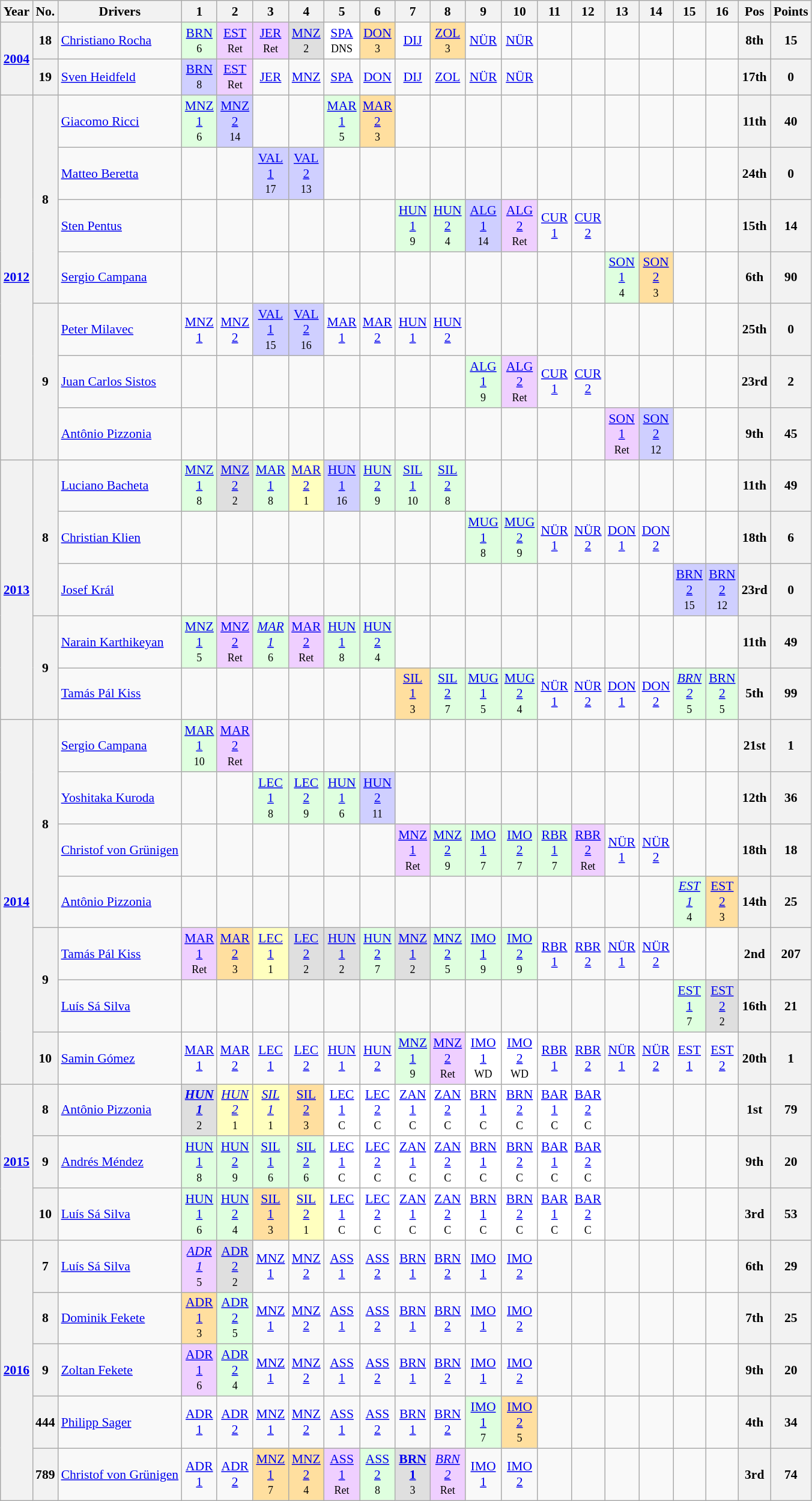<table class="wikitable collapsible collapsed" style="text-align:center; font-size:90%">
<tr>
<th>Year</th>
<th>No.</th>
<th>Drivers</th>
<th>1</th>
<th>2</th>
<th>3</th>
<th>4</th>
<th>5</th>
<th>6</th>
<th>7</th>
<th>8</th>
<th>9</th>
<th>10</th>
<th>11</th>
<th>12</th>
<th>13</th>
<th>14</th>
<th>15</th>
<th>16</th>
<th>Pos</th>
<th>Points</th>
</tr>
<tr>
<th rowspan=2><a href='#'>2004</a></th>
<th>18</th>
<td align=left> <a href='#'>Christiano Rocha</a></td>
<td style="background-color:#dfffdf"><a href='#'>BRN</a><br><small>6</small></td>
<td style="background-color:#efcfff"><a href='#'>EST</a><br><small>Ret</small></td>
<td style="background-color:#efcfff"><a href='#'>JER</a><br><small>Ret</small></td>
<td style="background-color:#dfdfdf"><a href='#'>MNZ</a><br><small>2</small></td>
<td style="background-color:#ffffff"><a href='#'>SPA</a><br><small>DNS</small></td>
<td style="background-color:#ffdf9f"><a href='#'>DON</a><br><small>3</small></td>
<td><a href='#'>DIJ</a></td>
<td style="background-color:#ffdf9f"><a href='#'>ZOL</a><br><small>3</small></td>
<td><a href='#'>NÜR</a></td>
<td><a href='#'>NÜR</a></td>
<td></td>
<td></td>
<td></td>
<td></td>
<td></td>
<td></td>
<th>8th</th>
<th>15</th>
</tr>
<tr>
<th>19</th>
<td align=left> <a href='#'>Sven Heidfeld</a></td>
<td style="background-color:#cfcfff"><a href='#'>BRN</a><br><small>8</small></td>
<td style="background-color:#efcfff"><a href='#'>EST</a><br><small>Ret</small></td>
<td><a href='#'>JER</a></td>
<td><a href='#'>MNZ</a></td>
<td><a href='#'>SPA</a></td>
<td><a href='#'>DON</a></td>
<td><a href='#'>DIJ</a></td>
<td><a href='#'>ZOL</a></td>
<td><a href='#'>NÜR</a></td>
<td><a href='#'>NÜR</a></td>
<td></td>
<td></td>
<td></td>
<td></td>
<td></td>
<td></td>
<th>17th</th>
<th>0</th>
</tr>
<tr>
<th rowspan=7><a href='#'>2012</a></th>
<th rowspan=4>8</th>
<td align="left"> <a href='#'>Giacomo Ricci</a></td>
<td style="background-color:#dfffdf"><a href='#'>MNZ<br>1</a><br><small>6</small></td>
<td style="background-color:#cfcfff"><a href='#'>MNZ<br>2</a><br><small>14</small></td>
<td></td>
<td></td>
<td style="background-color:#dfffdf"><a href='#'>MAR<br>1</a><br><small>5</small></td>
<td style="background-color:#ffdf9f"><a href='#'>MAR<br>2</a><br><small>3</small></td>
<td></td>
<td></td>
<td></td>
<td></td>
<td></td>
<td></td>
<td></td>
<td></td>
<td></td>
<td></td>
<th>11th</th>
<th>40</th>
</tr>
<tr>
<td align="left"> <a href='#'>Matteo Beretta</a></td>
<td></td>
<td></td>
<td style="background-color:#cfcfff"><a href='#'>VAL<br>1</a><br><small>17</small></td>
<td style="background-color:#cfcfff"><a href='#'>VAL<br>2</a><br><small>13</small></td>
<td></td>
<td></td>
<td></td>
<td></td>
<td></td>
<td></td>
<td></td>
<td></td>
<td></td>
<td></td>
<td></td>
<td></td>
<th>24th</th>
<th>0</th>
</tr>
<tr>
<td align="left"> <a href='#'>Sten Pentus</a></td>
<td></td>
<td></td>
<td></td>
<td></td>
<td></td>
<td></td>
<td style="background-color:#dfffdf"><a href='#'>HUN<br>1</a><br><small>9</small></td>
<td style="background-color:#dfffdf"><a href='#'>HUN<br>2</a><br><small>4</small></td>
<td style="background-color:#cfcfff"><a href='#'>ALG<br>1</a><br><small>14</small></td>
<td style="background-color:#efcfff"><a href='#'>ALG<br>2</a><br><small>Ret</small></td>
<td><a href='#'>CUR<br>1</a></td>
<td><a href='#'>CUR<br>2</a></td>
<td></td>
<td></td>
<td></td>
<td></td>
<th>15th</th>
<th>14</th>
</tr>
<tr>
<td align="left"> <a href='#'>Sergio Campana</a></td>
<td></td>
<td></td>
<td></td>
<td></td>
<td></td>
<td></td>
<td></td>
<td></td>
<td></td>
<td></td>
<td></td>
<td></td>
<td style="background-color:#dfffdf"><a href='#'>SON<br>1</a><br><small>4</small></td>
<td style="background-color:#ffdf9f"><a href='#'>SON<br>2</a><br><small>3</small></td>
<td></td>
<td></td>
<th>6th</th>
<th>90</th>
</tr>
<tr>
<th rowspan=3>9</th>
<td align="left"> <a href='#'>Peter Milavec</a></td>
<td><a href='#'>MNZ<br>1</a></td>
<td><a href='#'>MNZ<br>2</a></td>
<td style="background-color:#cfcfff"><a href='#'>VAL<br>1</a><br><small>15</small></td>
<td style="background-color:#cfcfff"><a href='#'>VAL<br>2</a><br><small>16</small></td>
<td><a href='#'>MAR<br>1</a></td>
<td><a href='#'>MAR<br>2</a></td>
<td><a href='#'>HUN<br>1</a></td>
<td><a href='#'>HUN<br>2</a></td>
<td></td>
<td></td>
<td></td>
<td></td>
<td></td>
<td></td>
<td></td>
<td></td>
<th>25th</th>
<th>0</th>
</tr>
<tr>
<td align="left"> <a href='#'>Juan Carlos Sistos</a></td>
<td></td>
<td></td>
<td></td>
<td></td>
<td></td>
<td></td>
<td></td>
<td></td>
<td style="background-color:#dfffdf"><a href='#'>ALG<br>1</a><br><small>9</small></td>
<td style="background-color:#efcfff"><a href='#'>ALG<br>2</a><br><small>Ret</small></td>
<td><a href='#'>CUR<br>1</a></td>
<td><a href='#'>CUR<br>2</a></td>
<td></td>
<td></td>
<td></td>
<td></td>
<th>23rd</th>
<th>2</th>
</tr>
<tr>
<td align="left"> <a href='#'>Antônio Pizzonia</a></td>
<td></td>
<td></td>
<td></td>
<td></td>
<td></td>
<td></td>
<td></td>
<td></td>
<td></td>
<td></td>
<td></td>
<td></td>
<td style="background-color:#efcfff"><a href='#'>SON<br>1</a><br><small>Ret</small></td>
<td style="background-color:#cfcfff"><a href='#'>SON<br>2</a><br><small>12</small></td>
<td></td>
<td></td>
<th>9th</th>
<th>45</th>
</tr>
<tr>
<th rowspan=5><a href='#'>2013</a></th>
<th rowspan=3>8</th>
<td align=left> <a href='#'>Luciano Bacheta</a></td>
<td style="background-color:#dfffdf"><a href='#'>MNZ<br>1</a><br><small>8</small></td>
<td style="background-color:#dfdfdf"><a href='#'>MNZ<br>2</a><br><small>2</small></td>
<td style="background-color:#dfffdf"><a href='#'>MAR<br>1</a><br><small>8</small></td>
<td style="background-color:#ffffbf"><a href='#'>MAR<br>2</a><br><small>1</small></td>
<td style="background-color:#cfcfff"><a href='#'>HUN<br>1</a><br><small>16</small></td>
<td style="background-color:#dfffdf"><a href='#'>HUN<br>2</a><br><small>9</small></td>
<td style="background-color:#dfffdf"><a href='#'>SIL<br>1</a><br><small>10</small></td>
<td style="background-color:#dfffdf"><a href='#'>SIL<br>2</a><br><small>8</small></td>
<td></td>
<td></td>
<td></td>
<td></td>
<td></td>
<td></td>
<td></td>
<td></td>
<th>11th</th>
<th>49</th>
</tr>
<tr>
<td align=left> <a href='#'>Christian Klien</a></td>
<td></td>
<td></td>
<td></td>
<td></td>
<td></td>
<td></td>
<td></td>
<td></td>
<td style="background-color:#dfffdf"><a href='#'>MUG<br>1</a><br><small>8</small></td>
<td style="background-color:#dfffdf"><a href='#'>MUG<br>2</a><br><small>9</small></td>
<td><a href='#'>NÜR<br>1</a></td>
<td><a href='#'>NÜR<br>2</a></td>
<td><a href='#'>DON<br>1</a></td>
<td><a href='#'>DON<br>2</a></td>
<td></td>
<td></td>
<th>18th</th>
<th>6</th>
</tr>
<tr>
<td align=left> <a href='#'>Josef Král</a></td>
<td></td>
<td></td>
<td></td>
<td></td>
<td></td>
<td></td>
<td></td>
<td></td>
<td></td>
<td></td>
<td></td>
<td></td>
<td></td>
<td></td>
<td style="background-color:#cfcfff"><a href='#'>BRN<br>2</a><br><small>15</small></td>
<td style="background-color:#cfcfff"><a href='#'>BRN<br>2</a><br><small>12</small></td>
<th>23rd</th>
<th>0</th>
</tr>
<tr>
<th rowspan=2>9</th>
<td align=left> <a href='#'>Narain Karthikeyan</a></td>
<td style="background-color:#dfffdf"><a href='#'>MNZ<br>1</a><br><small>5</small></td>
<td style="background-color:#efcfff"><a href='#'>MNZ<br>2</a><br><small>Ret</small></td>
<td style="background-color:#dfffdf"><em><a href='#'>MAR<br>1</a></em><br><small>6</small></td>
<td style="background-color:#efcfff"><a href='#'>MAR<br>2</a><br><small>Ret</small></td>
<td style="background-color:#dfffdf"><a href='#'>HUN<br>1</a><br><small>8</small></td>
<td style="background-color:#dfffdf"><a href='#'>HUN<br>2</a><br><small>4</small></td>
<td></td>
<td></td>
<td></td>
<td></td>
<td></td>
<td></td>
<td></td>
<td></td>
<td></td>
<td></td>
<th>11th</th>
<th>49</th>
</tr>
<tr>
<td align=left> <a href='#'>Tamás Pál Kiss</a></td>
<td></td>
<td></td>
<td></td>
<td></td>
<td></td>
<td></td>
<td style="background-color:#ffdf9f"><a href='#'>SIL<br>1</a><br><small>3</small></td>
<td style="background-color:#dfffdf"><a href='#'>SIL<br>2</a><br><small>7</small></td>
<td style="background-color:#dfffdf"><a href='#'>MUG<br>1</a><br><small>5</small></td>
<td style="background-color:#dfffdf"><a href='#'>MUG<br>2</a><br><small>4</small></td>
<td><a href='#'>NÜR<br>1</a></td>
<td><a href='#'>NÜR<br>2</a></td>
<td><a href='#'>DON<br>1</a></td>
<td><a href='#'>DON<br>2</a></td>
<td style="background-color:#dfffdf"><em><a href='#'>BRN<br>2</a></em><br><small>5</small></td>
<td style="background-color:#dfffdf"><a href='#'>BRN<br>2</a><br><small>5</small></td>
<th>5th</th>
<th>99</th>
</tr>
<tr>
<th rowspan=7><a href='#'>2014</a></th>
<th rowspan=4>8</th>
<td align=left> <a href='#'>Sergio Campana</a></td>
<td style="background-color:#dfffdf"><a href='#'>MAR<br>1</a><br><small>10</small></td>
<td style="background-color:#efcfff"><a href='#'>MAR<br>2</a><br><small>Ret</small></td>
<td></td>
<td></td>
<td></td>
<td></td>
<td></td>
<td></td>
<td></td>
<td></td>
<td></td>
<td></td>
<td></td>
<td></td>
<td></td>
<td></td>
<th>21st</th>
<th>1</th>
</tr>
<tr>
<td align=left> <a href='#'>Yoshitaka Kuroda</a></td>
<td></td>
<td></td>
<td style="background-color:#dfffdf"><a href='#'>LEC<br>1</a><br><small>8</small></td>
<td style="background-color:#dfffdf"><a href='#'>LEC<br>2</a><br><small>9</small></td>
<td style="background-color:#dfffdf"><a href='#'>HUN<br>1</a><br><small>6</small></td>
<td style="background-color:#cfcfff"><a href='#'>HUN<br>2</a><br><small>11</small></td>
<td></td>
<td></td>
<td></td>
<td></td>
<td></td>
<td></td>
<td></td>
<td></td>
<td></td>
<td></td>
<th>12th</th>
<th>36</th>
</tr>
<tr>
<td align=left> <a href='#'>Christof von Grünigen</a></td>
<td></td>
<td></td>
<td></td>
<td></td>
<td></td>
<td></td>
<td style="background-color:#efcfff"><a href='#'>MNZ<br>1</a><br><small>Ret</small></td>
<td style="background-color:#dfffdf"><a href='#'>MNZ<br>2</a><br><small>9</small></td>
<td style="background-color:#dfffdf"><a href='#'>IMO<br>1</a><br><small>7</small></td>
<td style="background-color:#dfffdf"><a href='#'>IMO<br>2</a><br><small>7</small></td>
<td style="background-color:#dfffdf"><a href='#'>RBR<br>1</a><br><small>7</small></td>
<td style="background-color:#efcfff"><a href='#'>RBR<br>2</a><br><small>Ret</small></td>
<td><a href='#'>NÜR<br>1</a></td>
<td><a href='#'>NÜR<br>2</a></td>
<td></td>
<td></td>
<th>18th</th>
<th>18</th>
</tr>
<tr>
<td align=left> <a href='#'>Antônio Pizzonia</a></td>
<td></td>
<td></td>
<td></td>
<td></td>
<td></td>
<td></td>
<td></td>
<td></td>
<td></td>
<td></td>
<td></td>
<td></td>
<td></td>
<td></td>
<td style="background-color:#dfffdf"><em><a href='#'>EST<br>1</a></em><br><small>4</small></td>
<td style="background-color:#ffdf9f"><a href='#'>EST<br>2</a><br><small>3</small></td>
<th>14th</th>
<th>25</th>
</tr>
<tr>
<th rowspan=2>9</th>
<td align=left> <a href='#'>Tamás Pál Kiss</a></td>
<td style="background-color:#efcfff"><a href='#'>MAR<br>1</a><br><small>Ret</small></td>
<td style="background-color:#ffdf9f"><a href='#'>MAR<br>2</a><br><small>3</small></td>
<td style="background-color:#ffffbf"><a href='#'>LEC<br>1</a><br><small>1</small></td>
<td style="background-color:#dfdfdf"><a href='#'>LEC<br>2</a><br><small>2</small></td>
<td style="background-color:#dfdfdf"><a href='#'>HUN<br>1</a><br><small>2</small></td>
<td style="background-color:#dfffdf"><a href='#'>HUN<br>2</a><br><small>7</small></td>
<td style="background-color:#dfdfdf"><a href='#'>MNZ<br>1</a><br><small>2</small></td>
<td style="background-color:#dfffdf"><a href='#'>MNZ<br>2</a><br><small>5</small></td>
<td style="background-color:#dfffdf"><a href='#'>IMO<br>1</a><br><small>9</small></td>
<td style="background-color:#dfffdf"><a href='#'>IMO<br>2</a><br><small>9</small></td>
<td><a href='#'>RBR<br>1</a></td>
<td><a href='#'>RBR<br>2</a></td>
<td><a href='#'>NÜR<br>1</a></td>
<td><a href='#'>NÜR<br>2</a></td>
<td></td>
<td></td>
<th>2nd</th>
<th>207</th>
</tr>
<tr>
<td align=left> <a href='#'>Luís Sá Silva</a></td>
<td></td>
<td></td>
<td></td>
<td></td>
<td></td>
<td></td>
<td></td>
<td></td>
<td></td>
<td></td>
<td></td>
<td></td>
<td></td>
<td></td>
<td style="background-color:#dfffdf"><a href='#'>EST<br>1</a><br><small>7</small></td>
<td style="background-color:#dfdfdf"><a href='#'>EST<br>2</a><br><small>2</small></td>
<th>16th</th>
<th>21</th>
</tr>
<tr>
<th>10</th>
<td align=left> <a href='#'>Samin Gómez</a></td>
<td><a href='#'>MAR<br>1</a></td>
<td><a href='#'>MAR<br>2</a></td>
<td><a href='#'>LEC<br>1</a></td>
<td><a href='#'>LEC<br>2</a></td>
<td><a href='#'>HUN<br>1</a></td>
<td><a href='#'>HUN<br>2</a></td>
<td style="background-color:#dfffdf"><a href='#'>MNZ<br>1</a><br><small>9</small></td>
<td style="background-color:#efcfff"><a href='#'>MNZ<br>2</a><br><small>Ret</small></td>
<td style="background-color:#ffffff"><a href='#'>IMO<br>1</a><br><small>WD</small></td>
<td style="background-color:#ffffff"><a href='#'>IMO<br>2</a><br><small>WD</small></td>
<td><a href='#'>RBR<br>1</a></td>
<td><a href='#'>RBR<br>2</a></td>
<td><a href='#'>NÜR<br>1</a></td>
<td><a href='#'>NÜR<br>2</a></td>
<td><a href='#'>EST<br>1</a></td>
<td><a href='#'>EST<br>2</a></td>
<th>20th</th>
<th>1</th>
</tr>
<tr>
<th rowspan=3><a href='#'>2015</a></th>
<th>8</th>
<td align=left> <a href='#'>Antônio Pizzonia</a></td>
<td style="background-color:#dfdfdf"><strong><em><a href='#'>HUN<br>1</a></em></strong><br><small>2</small></td>
<td style="background-color:#ffffbf"><em><a href='#'>HUN<br>2</a></em><br><small>1</small></td>
<td style="background-color:#ffffbf"><em><a href='#'>SIL<br>1</a></em><br><small>1</small></td>
<td style="background-color:#ffdf9f"><a href='#'>SIL<br>2</a><br><small>3</small></td>
<td style="background-color:#ffffff"><a href='#'>LEC<br>1</a><br><small>C</small></td>
<td style="background-color:#ffffff"><a href='#'>LEC<br>2</a><br><small>C</small></td>
<td style="background-color:#ffffff"><a href='#'>ZAN<br>1</a><br><small>C</small></td>
<td style="background-color:#ffffff"><a href='#'>ZAN<br>2</a><br><small>C</small></td>
<td style="background-color:#ffffff"><a href='#'>BRN<br>1</a><br><small>C</small></td>
<td style="background-color:#ffffff"><a href='#'>BRN<br>2</a><br><small>C</small></td>
<td style="background-color:#ffffff"><a href='#'>BAR<br>1</a><br><small>C</small></td>
<td style="background-color:#ffffff"><a href='#'>BAR<br>2</a><br><small>C</small></td>
<td></td>
<td></td>
<td></td>
<td></td>
<th>1st</th>
<th>79</th>
</tr>
<tr>
<th>9</th>
<td align=left> <a href='#'>Andrés Méndez</a></td>
<td style="background-color:#dfffdf"><a href='#'>HUN<br>1</a><br><small>8</small></td>
<td style="background-color:#dfffdf"><a href='#'>HUN<br>2</a><br><small>9</small></td>
<td style="background-color:#dfffdf"><a href='#'>SIL<br>1</a><br><small>6</small></td>
<td style="background-color:#dfffdf"><a href='#'>SIL<br>2</a><br><small>6</small></td>
<td style="background-color:#ffffff"><a href='#'>LEC<br>1</a><br><small>C</small></td>
<td style="background-color:#ffffff"><a href='#'>LEC<br>2</a><br><small>C</small></td>
<td style="background-color:#ffffff"><a href='#'>ZAN<br>1</a><br><small>C</small></td>
<td style="background-color:#ffffff"><a href='#'>ZAN<br>2</a><br><small>C</small></td>
<td style="background-color:#ffffff"><a href='#'>BRN<br>1</a><br><small>C</small></td>
<td style="background-color:#ffffff"><a href='#'>BRN<br>2</a><br><small>C</small></td>
<td style="background-color:#ffffff"><a href='#'>BAR<br>1</a><br><small>C</small></td>
<td style="background-color:#ffffff"><a href='#'>BAR<br>2</a><br><small>C</small></td>
<td></td>
<td></td>
<td></td>
<td></td>
<th>9th</th>
<th>20</th>
</tr>
<tr>
<th>10</th>
<td align=left> <a href='#'>Luís Sá Silva</a></td>
<td style="background-color:#dfffdf"><a href='#'>HUN<br>1</a><br><small>6</small></td>
<td style="background-color:#dfffdf"><a href='#'>HUN<br>2</a><br><small>4</small></td>
<td style="background-color:#ffdf9f"><a href='#'>SIL<br>1</a><br><small>3</small></td>
<td style="background-color:#ffffbf"><a href='#'>SIL<br>2</a><br><small>1</small></td>
<td style="background-color:#ffffff"><a href='#'>LEC<br>1</a><br><small>C</small></td>
<td style="background-color:#ffffff"><a href='#'>LEC<br>2</a><br><small>C</small></td>
<td style="background-color:#ffffff"><a href='#'>ZAN<br>1</a><br><small>C</small></td>
<td style="background-color:#ffffff"><a href='#'>ZAN<br>2</a><br><small>C</small></td>
<td style="background-color:#ffffff"><a href='#'>BRN<br>1</a><br><small>C</small></td>
<td style="background-color:#ffffff"><a href='#'>BRN<br>2</a><br><small>C</small></td>
<td style="background-color:#ffffff"><a href='#'>BAR<br>1</a><br><small>C</small></td>
<td style="background-color:#ffffff"><a href='#'>BAR<br>2</a><br><small>C</small></td>
<td></td>
<td></td>
<td></td>
<td></td>
<th>3rd</th>
<th>53</th>
</tr>
<tr>
<th rowspan=5><a href='#'>2016</a></th>
<th>7</th>
<td align=left> <a href='#'>Luís Sá Silva</a></td>
<td style="background:#EFCFFF;"><em><a href='#'>ADR<br>1</a></em><br><small>5</small></td>
<td style="background:#DFDFDF;"><a href='#'>ADR<br>2</a><br><small>2</small></td>
<td><a href='#'>MNZ<br>1</a></td>
<td><a href='#'>MNZ<br>2</a></td>
<td><a href='#'>ASS<br>1</a></td>
<td><a href='#'>ASS<br>2</a></td>
<td><a href='#'>BRN<br>1</a></td>
<td><a href='#'>BRN<br>2</a></td>
<td><a href='#'>IMO<br>1</a></td>
<td><a href='#'>IMO<br>2</a></td>
<td></td>
<td></td>
<td></td>
<td></td>
<td></td>
<td></td>
<th>6th</th>
<th>29</th>
</tr>
<tr>
<th>8</th>
<td align=left> <a href='#'>Dominik Fekete</a></td>
<td style="background:#FFDF9F;"><a href='#'>ADR<br>1</a><br><small>3</small></td>
<td style="background:#DFFFDF;"><a href='#'>ADR<br>2</a><br><small>5</small></td>
<td><a href='#'>MNZ<br>1</a></td>
<td><a href='#'>MNZ<br>2</a></td>
<td><a href='#'>ASS<br>1</a></td>
<td><a href='#'>ASS<br>2</a></td>
<td><a href='#'>BRN<br>1</a></td>
<td><a href='#'>BRN<br>2</a></td>
<td><a href='#'>IMO<br>1</a></td>
<td><a href='#'>IMO<br>2</a></td>
<td></td>
<td></td>
<td></td>
<td></td>
<td></td>
<td></td>
<th>7th</th>
<th>25</th>
</tr>
<tr>
<th>9</th>
<td align=left> <a href='#'>Zoltan Fekete</a></td>
<td style="background:#EFCFFF;"><a href='#'>ADR<br>1</a><br><small>6</small></td>
<td style="background:#DFFFDF;"><a href='#'>ADR<br>2</a><br><small>4</small></td>
<td><a href='#'>MNZ<br>1</a></td>
<td><a href='#'>MNZ<br>2</a></td>
<td><a href='#'>ASS<br>1</a></td>
<td><a href='#'>ASS<br>2</a></td>
<td><a href='#'>BRN<br>1</a></td>
<td><a href='#'>BRN<br>2</a></td>
<td><a href='#'>IMO<br>1</a></td>
<td><a href='#'>IMO<br>2</a></td>
<td></td>
<td></td>
<td></td>
<td></td>
<td></td>
<td></td>
<th>9th</th>
<th>20</th>
</tr>
<tr>
<th>444</th>
<td align=left> <a href='#'>Philipp Sager</a></td>
<td><a href='#'>ADR<br>1</a></td>
<td><a href='#'>ADR<br>2</a></td>
<td><a href='#'>MNZ<br>1</a></td>
<td><a href='#'>MNZ<br>2</a></td>
<td><a href='#'>ASS<br>1</a></td>
<td><a href='#'>ASS<br>2</a></td>
<td><a href='#'>BRN<br>1</a></td>
<td><a href='#'>BRN<br>2</a></td>
<td style="background:#DFFFDF;"><a href='#'>IMO<br>1</a><br><small>7</small></td>
<td style="background:#FFDF9F;"><a href='#'>IMO<br>2</a><br><small>5</small></td>
<td></td>
<td></td>
<td></td>
<td></td>
<td></td>
<td></td>
<th>4th</th>
<th>34</th>
</tr>
<tr>
<th>789</th>
<td align=left> <a href='#'>Christof von Grünigen</a></td>
<td><a href='#'>ADR<br>1</a></td>
<td><a href='#'>ADR<br>2</a></td>
<td style="background:#FFDF9F;"><a href='#'>MNZ<br>1</a><br><small>7</small></td>
<td style="background:#FFDF9F;"><a href='#'>MNZ<br>2</a><br><small>4</small></td>
<td style="background:#EFCFFF;"><a href='#'>ASS<br>1</a><br><small>Ret</small></td>
<td style="background:#DFFFDF;"><a href='#'>ASS<br>2</a><br><small>8</small></td>
<td style="background:#DFDFDF;"><strong><a href='#'>BRN<br>1</a></strong><br><small>3</small></td>
<td style="background:#EFCFFF;"><em><a href='#'>BRN<br>2</a></em><br><small>Ret</small></td>
<td><a href='#'>IMO<br>1</a></td>
<td><a href='#'>IMO<br>2</a></td>
<td></td>
<td></td>
<td></td>
<td></td>
<td></td>
<td></td>
<th>3rd</th>
<th>74</th>
</tr>
</table>
